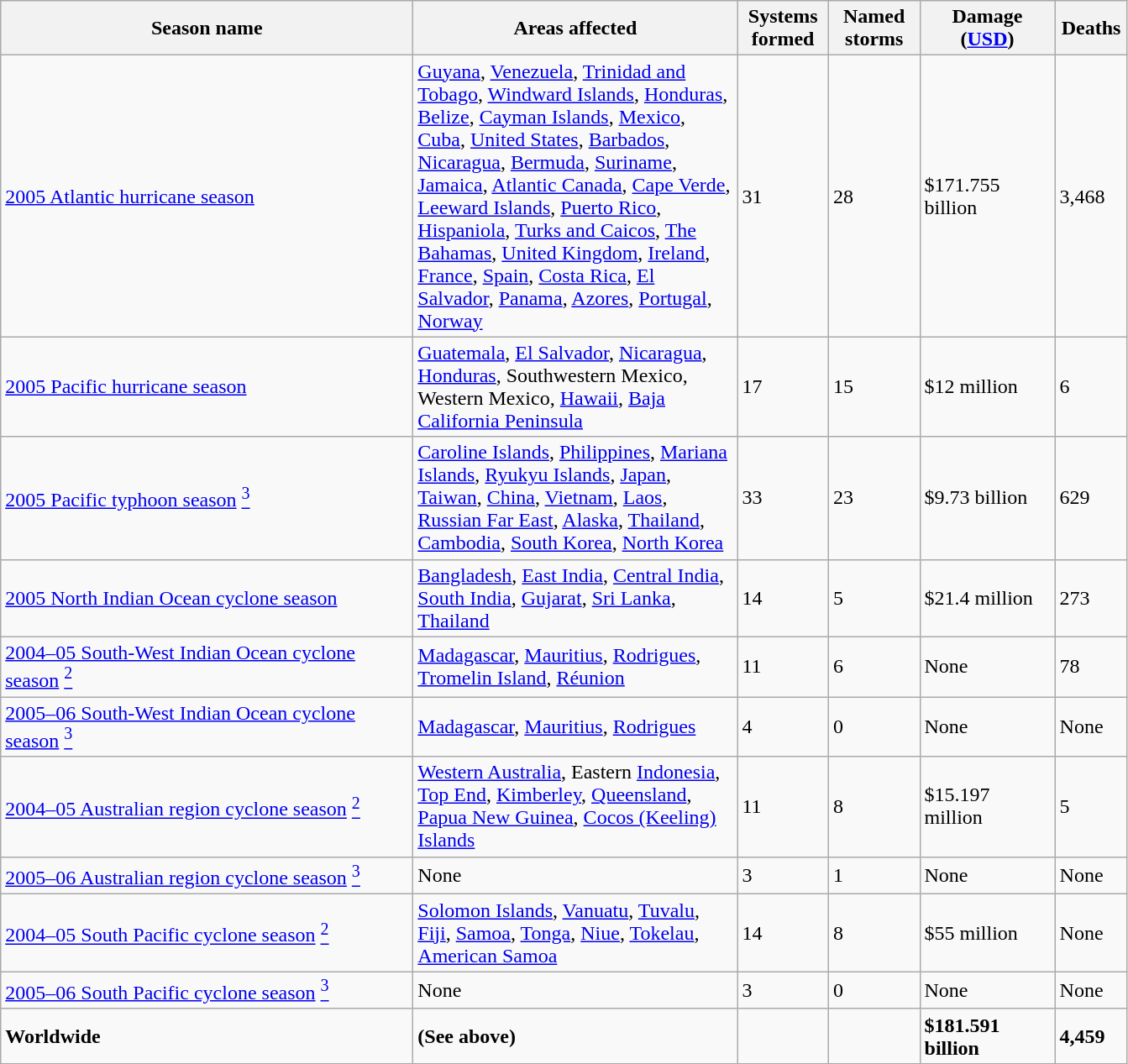<table class="wikitable sortable">
<tr>
<th width="320"><strong>Season name</strong></th>
<th width="250"><strong>Areas affected</strong></th>
<th width="65"><strong>Systems formed</strong></th>
<th width="65"><strong>Named storms</strong></th>
<th width="100"><strong>Damage (<a href='#'>USD</a>)</strong></th>
<th width="50"><strong>Deaths</strong></th>
</tr>
<tr>
<td><a href='#'>2005 Atlantic hurricane season</a></td>
<td><a href='#'>Guyana</a>, <a href='#'>Venezuela</a>, <a href='#'>Trinidad and Tobago</a>, <a href='#'>Windward Islands</a>, <a href='#'>Honduras</a>, <a href='#'>Belize</a>, <a href='#'>Cayman Islands</a>, <a href='#'>Mexico</a>, <a href='#'>Cuba</a>, <a href='#'>United States</a>, <a href='#'>Barbados</a>, <a href='#'>Nicaragua</a>, <a href='#'>Bermuda</a>, <a href='#'>Suriname</a>, <a href='#'>Jamaica</a>, <a href='#'>Atlantic Canada</a>, <a href='#'>Cape Verde</a>, <a href='#'>Leeward Islands</a>, <a href='#'>Puerto Rico</a>, <a href='#'>Hispaniola</a>, <a href='#'>Turks and Caicos</a>, <a href='#'>The Bahamas</a>, <a href='#'>United Kingdom</a>, <a href='#'>Ireland</a>, <a href='#'>France</a>, <a href='#'>Spain</a>, <a href='#'>Costa Rica</a>, <a href='#'>El Salvador</a>, <a href='#'>Panama</a>, <a href='#'>Azores</a>, <a href='#'>Portugal</a>, <a href='#'>Norway</a></td>
<td>31</td>
<td>28</td>
<td>$171.755 billion</td>
<td>3,468</td>
</tr>
<tr>
<td><a href='#'>2005 Pacific hurricane season</a></td>
<td><a href='#'>Guatemala</a>, <a href='#'>El Salvador</a>, <a href='#'>Nicaragua</a>, <a href='#'>Honduras</a>, Southwestern Mexico, Western Mexico, <a href='#'>Hawaii</a>, <a href='#'>Baja California Peninsula</a></td>
<td>17</td>
<td>15</td>
<td>$12 million</td>
<td>6</td>
</tr>
<tr>
<td><a href='#'>2005 Pacific typhoon season</a> <a href='#'><sup>3</sup></a></td>
<td><a href='#'>Caroline Islands</a>, <a href='#'>Philippines</a>, <a href='#'>Mariana Islands</a>, <a href='#'>Ryukyu Islands</a>, <a href='#'>Japan</a>, <a href='#'>Taiwan</a>, <a href='#'>China</a>, <a href='#'>Vietnam</a>, <a href='#'>Laos</a>, <a href='#'>Russian Far East</a>, <a href='#'>Alaska</a>, <a href='#'>Thailand</a>, <a href='#'>Cambodia</a>, <a href='#'>South Korea</a>, <a href='#'>North Korea</a></td>
<td>33</td>
<td>23</td>
<td>$9.73 billion</td>
<td>629</td>
</tr>
<tr>
<td><a href='#'>2005 North Indian Ocean cyclone season</a></td>
<td><a href='#'>Bangladesh</a>, <a href='#'>East India</a>, <a href='#'>Central India</a>, <a href='#'>South India</a>, <a href='#'>Gujarat</a>, <a href='#'>Sri Lanka</a>, <a href='#'>Thailand</a></td>
<td>14</td>
<td>5</td>
<td>$21.4 million</td>
<td>273</td>
</tr>
<tr>
<td><a href='#'>2004–05 South-West Indian Ocean cyclone season</a> <a href='#'><sup>2</sup></a></td>
<td><a href='#'>Madagascar</a>, <a href='#'>Mauritius</a>, <a href='#'>Rodrigues</a>, <a href='#'>Tromelin Island</a>, <a href='#'>Réunion</a></td>
<td>11</td>
<td>6</td>
<td>None</td>
<td>78</td>
</tr>
<tr>
<td><a href='#'>2005–06 South-West Indian Ocean cyclone season</a> <a href='#'><sup>3</sup></a></td>
<td><a href='#'>Madagascar</a>, <a href='#'>Mauritius</a>, <a href='#'>Rodrigues</a></td>
<td>4</td>
<td>0</td>
<td>None</td>
<td>None</td>
</tr>
<tr>
<td><a href='#'>2004–05 Australian region cyclone season</a> <a href='#'><sup>2</sup></a></td>
<td><a href='#'>Western Australia</a>, Eastern <a href='#'>Indonesia</a>, <a href='#'>Top End</a>, <a href='#'>Kimberley</a>, <a href='#'>Queensland</a>, <a href='#'>Papua New Guinea</a>, <a href='#'>Cocos (Keeling) Islands</a></td>
<td>11</td>
<td>8</td>
<td>$15.197 million</td>
<td>5</td>
</tr>
<tr>
<td><a href='#'>2005–06 Australian region cyclone season</a> <a href='#'><sup>3</sup></a></td>
<td>None</td>
<td>3</td>
<td>1</td>
<td>None</td>
<td>None</td>
</tr>
<tr>
<td><a href='#'>2004–05 South Pacific cyclone season</a> <a href='#'><sup>2</sup></a></td>
<td><a href='#'>Solomon Islands</a>, <a href='#'>Vanuatu</a>, <a href='#'>Tuvalu</a>, <a href='#'>Fiji</a>, <a href='#'>Samoa</a>, <a href='#'>Tonga</a>, <a href='#'>Niue</a>, <a href='#'>Tokelau</a>, <a href='#'>American Samoa</a></td>
<td>14</td>
<td>8</td>
<td>$55 million</td>
<td>None</td>
</tr>
<tr>
<td><a href='#'>2005–06 South Pacific cyclone season</a> <a href='#'><sup>3</sup></a></td>
<td>None</td>
<td>3</td>
<td>0</td>
<td>None</td>
<td>None</td>
</tr>
<tr>
<td><strong>Worldwide</strong></td>
<td><strong>(See above)</strong></td>
<td><strong></strong></td>
<td><strong></strong></td>
<td><strong>$181.591 billion</strong></td>
<td><strong>4,459</strong></td>
</tr>
</table>
